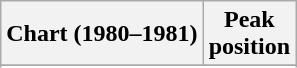<table class="wikitable sortable plainrowheaders" style="text-align:center">
<tr>
<th scope="col">Chart (1980–1981)</th>
<th scope="col">Peak<br>position</th>
</tr>
<tr>
</tr>
<tr>
</tr>
<tr>
</tr>
<tr>
</tr>
</table>
